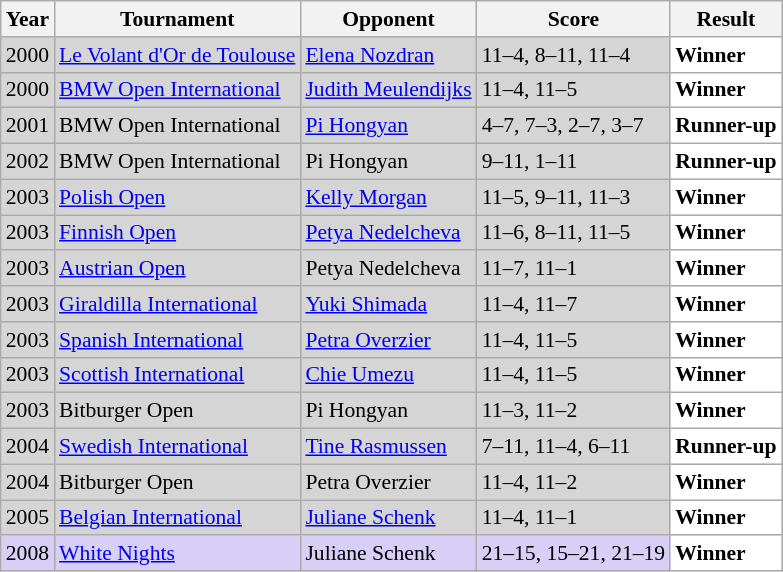<table class="sortable wikitable" style="font-size: 90%;">
<tr>
<th>Year</th>
<th>Tournament</th>
<th>Opponent</th>
<th>Score</th>
<th>Result</th>
</tr>
<tr style="background:#D5D5D5">
<td align="center">2000</td>
<td align="left"><a href='#'>Le Volant d'Or de Toulouse</a></td>
<td align="left"> <a href='#'>Elena Nozdran</a></td>
<td align="left">11–4, 8–11, 11–4</td>
<td style="text-align:left; background:white"> <strong>Winner</strong></td>
</tr>
<tr style="background:#D5D5D5">
<td align="center">2000</td>
<td align="left"><a href='#'>BMW Open International</a></td>
<td align="left"> <a href='#'>Judith Meulendijks</a></td>
<td align="left">11–4, 11–5</td>
<td style="text-align:left; background:white"> <strong>Winner</strong></td>
</tr>
<tr style="background:#D5D5D5">
<td align="center">2001</td>
<td align="left">BMW Open International</td>
<td align="left"> <a href='#'>Pi Hongyan</a></td>
<td align="left">4–7, 7–3, 2–7, 3–7</td>
<td style="text-align:left; background:white"> <strong>Runner-up</strong></td>
</tr>
<tr style="background:#D5D5D5">
<td align="center">2002</td>
<td align="left">BMW Open International</td>
<td align="left"> Pi Hongyan</td>
<td align="left">9–11, 1–11</td>
<td style="text-align:left; background:white"> <strong>Runner-up</strong></td>
</tr>
<tr style="background:#D5D5D5">
<td align="center">2003</td>
<td align="left"><a href='#'>Polish Open</a></td>
<td align="left"> <a href='#'>Kelly Morgan</a></td>
<td align="left">11–5, 9–11, 11–3</td>
<td style="text-align:left; background:white"> <strong>Winner</strong></td>
</tr>
<tr style="background:#D5D5D5">
<td align="center">2003</td>
<td align="left"><a href='#'>Finnish Open</a></td>
<td align="left"> <a href='#'>Petya Nedelcheva</a></td>
<td align="left">11–6, 8–11, 11–5</td>
<td style="text-align:left; background:white"> <strong>Winner</strong></td>
</tr>
<tr style="background:#D5D5D5">
<td align="center">2003</td>
<td align="left"><a href='#'>Austrian Open</a></td>
<td align="left"> Petya Nedelcheva</td>
<td align="left">11–7, 11–1</td>
<td style="text-align:left; background:white"> <strong>Winner</strong></td>
</tr>
<tr style="background:#D5D5D5">
<td align="center">2003</td>
<td align="left"><a href='#'>Giraldilla International</a></td>
<td align="left"> <a href='#'>Yuki Shimada</a></td>
<td align="left">11–4, 11–7</td>
<td style="text-align:left; background:white"> <strong>Winner</strong></td>
</tr>
<tr style="background:#D5D5D5">
<td align="center">2003</td>
<td align="left"><a href='#'>Spanish International</a></td>
<td align="left"> <a href='#'>Petra Overzier</a></td>
<td align="left">11–4, 11–5</td>
<td style="text-align:left; background:white"> <strong>Winner</strong></td>
</tr>
<tr style="background:#D5D5D5">
<td align="center">2003</td>
<td align="left"><a href='#'>Scottish International</a></td>
<td align="left"> <a href='#'>Chie Umezu</a></td>
<td align="left">11–4, 11–5</td>
<td style="text-align:left; background:white"> <strong>Winner</strong></td>
</tr>
<tr style="background:#D5D5D5">
<td align="center">2003</td>
<td align="left">Bitburger Open</td>
<td align="left"> Pi Hongyan</td>
<td align="left">11–3, 11–2</td>
<td style="text-align:left; background:white"> <strong>Winner</strong></td>
</tr>
<tr style="background:#D5D5D5">
<td align="center">2004</td>
<td align="left"><a href='#'>Swedish International</a></td>
<td align="left"> <a href='#'>Tine Rasmussen</a></td>
<td align="left">7–11, 11–4, 6–11</td>
<td style="text-align:left; background:white"> <strong>Runner-up</strong></td>
</tr>
<tr style="background:#D5D5D5">
<td align="center">2004</td>
<td align="left">Bitburger Open</td>
<td align="left"> Petra Overzier</td>
<td align="left">11–4, 11–2</td>
<td style="text-align:left; background:white"> <strong>Winner</strong></td>
</tr>
<tr style="background:#D5D5D5">
<td align="center">2005</td>
<td align="left"><a href='#'>Belgian International</a></td>
<td align="left"> <a href='#'>Juliane Schenk</a></td>
<td align="left">11–4, 11–1</td>
<td style="text-align:left; background:white"> <strong>Winner</strong></td>
</tr>
<tr style="background:#D8CEF6">
<td align="center">2008</td>
<td align="left"><a href='#'>White Nights</a></td>
<td align="left"> Juliane Schenk</td>
<td align="left">21–15, 15–21, 21–19</td>
<td style="text-align:left; background:white"> <strong>Winner</strong></td>
</tr>
</table>
